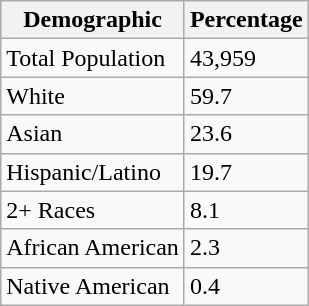<table class="wikitable sortable">
<tr>
<th>Demographic</th>
<th>Percentage</th>
</tr>
<tr>
<td>Total Population</td>
<td>43,959</td>
</tr>
<tr>
<td>White</td>
<td>59.7</td>
</tr>
<tr>
<td>Asian</td>
<td>23.6</td>
</tr>
<tr>
<td>Hispanic/Latino</td>
<td>19.7</td>
</tr>
<tr>
<td>2+ Races</td>
<td>8.1</td>
</tr>
<tr>
<td>African American</td>
<td>2.3</td>
</tr>
<tr>
<td>Native American</td>
<td>0.4</td>
</tr>
</table>
